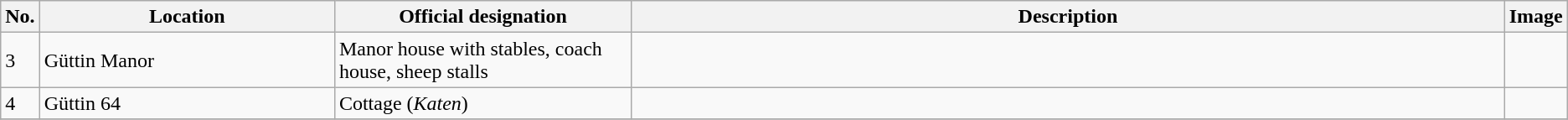<table class="wikitable">
<tr style="background-color:#F2F2F2">
<th>No.</th>
<th width="20%">Location</th>
<th width="20%">Official designation</th>
<th width="60%">Description</th>
<th width="130px">Image</th>
</tr>
<tr>
<td>3</td>
<td>Güttin Manor</td>
<td>Manor house with stables, coach house, sheep stalls</td>
<td></td>
<td align="center" style="padding:0"></td>
</tr>
<tr>
<td>4</td>
<td>Güttin 64</td>
<td>Cottage (<em>Katen</em>)</td>
<td></td>
<td></td>
</tr>
<tr>
</tr>
</table>
